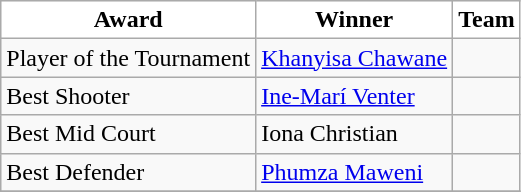<table class="wikitable collapsible">
<tr>
<th style="background:white;">Award</th>
<th style="background:white;">Winner</th>
<th style="background:white;">Team</th>
</tr>
<tr>
<td>Player of the Tournament</td>
<td><a href='#'>Khanyisa Chawane</a></td>
<td></td>
</tr>
<tr>
<td>Best Shooter</td>
<td><a href='#'>Ine-Marí Venter</a></td>
<td></td>
</tr>
<tr>
<td>Best Mid Court</td>
<td>Iona Christian</td>
<td></td>
</tr>
<tr>
<td>Best Defender</td>
<td><a href='#'>Phumza Maweni</a></td>
<td></td>
</tr>
<tr>
</tr>
</table>
